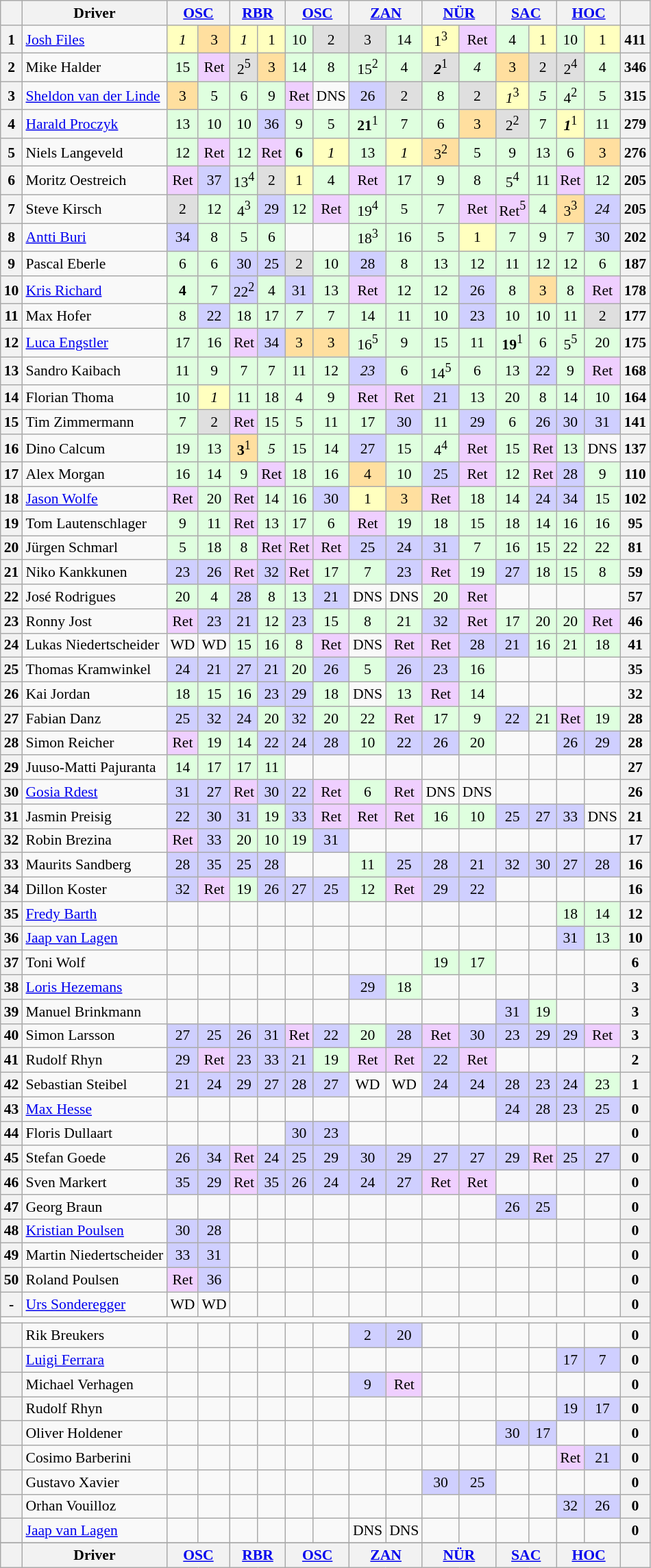<table align=left| class="wikitable" style="font-size: 90%; text-align: center">
<tr valign="top">
<th valign=middle></th>
<th valign=middle>Driver</th>
<th colspan=2><a href='#'>OSC</a><br></th>
<th colspan=2><a href='#'>RBR</a><br></th>
<th colspan=2><a href='#'>OSC</a><br></th>
<th colspan=2><a href='#'>ZAN</a><br></th>
<th colspan=2><a href='#'>NÜR</a><br></th>
<th colspan=2><a href='#'>SAC</a><br></th>
<th colspan=2><a href='#'>HOC</a><br></th>
<th valign=middle>  </th>
</tr>
<tr>
<th>1</th>
<td align=left> <a href='#'>Josh Files</a></td>
<td style="background:#ffffbf;"><em>1</em></td>
<td style="background:#ffdf9f;">3</td>
<td style="background:#ffffbf;"><em>1</em></td>
<td style="background:#ffffbf;">1</td>
<td style="background:#dfffdf;">10</td>
<td style="background:#dfdfdf;">2</td>
<td style="background:#dfdfdf;">3</td>
<td style="background:#dfffdf;">14</td>
<td style="background:#ffffbf;">1<sup>3</sup></td>
<td style="background:#efcfff;">Ret</td>
<td style="background:#dfffdf;">4</td>
<td style="background:#ffffbf;">1</td>
<td style="background:#dfffdf;">10</td>
<td style="background:#ffffbf;">1</td>
<th>411</th>
</tr>
<tr>
<th>2</th>
<td align=left> Mike Halder</td>
<td style="background:#dfffdf;">15</td>
<td style="background:#efcfff;">Ret</td>
<td style="background:#dfdfdf;">2<sup>5</sup></td>
<td style="background:#ffdf9f;">3</td>
<td style="background:#dfffdf;">14</td>
<td style="background:#dfffdf;">8</td>
<td style="background:#dfffdf;">15<sup>2</sup></td>
<td style="background:#dfffdf;">4</td>
<td style="background:#dfdfdf;"><strong><em>2</em></strong><sup>1</sup></td>
<td style="background:#dfffdf;"><em>4</em></td>
<td style="background:#ffdf9f;">3</td>
<td style="background:#dfdfdf;">2</td>
<td style="background:#dfdfdf;">2<sup>4</sup></td>
<td style="background:#dfffdf;">4</td>
<th>346</th>
</tr>
<tr>
<th>3</th>
<td align=left> <a href='#'>Sheldon van der Linde</a></td>
<td style="background:#ffdf9f;">3</td>
<td style="background:#dfffdf;">5</td>
<td style="background:#dfffdf;">6</td>
<td style="background:#dfffdf;">9</td>
<td style="background:#efcfff;">Ret</td>
<td>DNS</td>
<td style="background:#cfcfff;">26</td>
<td style="background:#dfdfdf;">2</td>
<td style="background:#dfffdf;">8</td>
<td style="background:#dfdfdf;">2</td>
<td style="background:#ffffbf;"><em>1</em><sup>3</sup></td>
<td style="background:#dfffdf;"><em>5</em></td>
<td style="background:#dfffdf;">4<sup>2</sup></td>
<td style="background:#dfffdf;">5</td>
<th>315</th>
</tr>
<tr>
<th>4</th>
<td align=left> <a href='#'>Harald Proczyk</a></td>
<td style="background:#dfffdf;">13</td>
<td style="background:#dfffdf;">10</td>
<td style="background:#dfffdf;">10</td>
<td style="background:#cfcfff;">36</td>
<td style="background:#dfffdf;">9</td>
<td style="background:#dfffdf;">5</td>
<td style="background:#dfffdf;"><strong>21</strong><sup>1</sup></td>
<td style="background:#dfffdf;">7</td>
<td style="background:#dfffdf;">6</td>
<td style="background:#ffdf9f;">3</td>
<td style="background:#dfdfdf;">2<sup>2</sup></td>
<td style="background:#dfffdf;">7</td>
<td style="background:#ffffbf;"><strong><em>1</em></strong><sup>1</sup></td>
<td style="background:#dfffdf;">11</td>
<th>279</th>
</tr>
<tr>
<th>5</th>
<td align=left> Niels Langeveld</td>
<td style="background:#dfffdf;">12</td>
<td style="background:#efcfff;">Ret</td>
<td style="background:#dfffdf;">12</td>
<td style="background:#efcfff;">Ret</td>
<td style="background:#dfffdf;"><strong>6</strong></td>
<td style="background:#ffffbf;"><em>1</em></td>
<td style="background:#dfffdf;">13</td>
<td style="background:#ffffbf;"><em>1</em></td>
<td style="background:#ffdf9f;">3<sup>2</sup></td>
<td style="background:#dfffdf;">5</td>
<td style="background:#dfffdf;">9</td>
<td style="background:#dfffdf;">13</td>
<td style="background:#dfffdf;">6</td>
<td style="background:#ffdf9f;">3</td>
<th>276</th>
</tr>
<tr>
<th>6</th>
<td align=left> Moritz Oestreich</td>
<td style="background:#efcfff;">Ret</td>
<td style="background:#cfcfff;">37</td>
<td style="background:#dfffdf;">13<sup>4</sup></td>
<td style="background:#dfdfdf;">2</td>
<td style="background:#ffffbf;">1</td>
<td style="background:#dfffdf;">4</td>
<td style="background:#efcfff;">Ret</td>
<td style="background:#dfffdf;">17</td>
<td style="background:#dfffdf;">9</td>
<td style="background:#dfffdf;">8</td>
<td style="background:#dfffdf;">5<sup>4</sup></td>
<td style="background:#dfffdf;">11</td>
<td style="background:#efcfff;">Ret</td>
<td style="background:#dfffdf;">12</td>
<th>205</th>
</tr>
<tr>
<th>7</th>
<td align=left> Steve Kirsch</td>
<td style="background:#dfdfdf;">2</td>
<td style="background:#dfffdf;">12</td>
<td style="background:#dfffdf;">4<sup>3</sup></td>
<td style="background:#cfcfff;">29</td>
<td style="background:#dfffdf;">12</td>
<td style="background:#efcfff;">Ret</td>
<td style="background:#dfffdf;">19<sup>4</sup></td>
<td style="background:#dfffdf;">5</td>
<td style="background:#dfffdf;">7</td>
<td style="background:#efcfff;">Ret</td>
<td style="background:#efcfff;">Ret<sup>5</sup></td>
<td style="background:#dfffdf;">4</td>
<td style="background:#ffdf9f;">3<sup>3</sup></td>
<td style="background:#cfcfff;"><em>24</em></td>
<th>205</th>
</tr>
<tr>
<th>8</th>
<td align=left> <a href='#'>Antti Buri</a></td>
<td style="background:#cfcfff;">34</td>
<td style="background:#dfffdf;">8</td>
<td style="background:#dfffdf;">5</td>
<td style="background:#dfffdf;">6</td>
<td></td>
<td></td>
<td style="background:#dfffdf;">18<sup>3</sup></td>
<td style="background:#dfffdf;">16</td>
<td style="background:#dfffdf;">5</td>
<td style="background:#ffffbf;">1</td>
<td style="background:#dfffdf;">7</td>
<td style="background:#dfffdf;">9</td>
<td style="background:#dfffdf;">7</td>
<td style="background:#cfcfff;">30</td>
<th>202</th>
</tr>
<tr>
<th>9</th>
<td align=left> Pascal Eberle</td>
<td style="background:#dfffdf;">6</td>
<td style="background:#dfffdf;">6</td>
<td style="background:#cfcfff;">30</td>
<td style="background:#cfcfff;">25</td>
<td style="background:#dfdfdf;">2</td>
<td style="background:#dfffdf;">10</td>
<td style="background:#cfcfff;">28</td>
<td style="background:#dfffdf;">8</td>
<td style="background:#dfffdf;">13</td>
<td style="background:#dfffdf;">12</td>
<td style="background:#dfffdf;">11</td>
<td style="background:#dfffdf;">12</td>
<td style="background:#dfffdf;">12</td>
<td style="background:#dfffdf;">6</td>
<th>187</th>
</tr>
<tr>
<th>10</th>
<td align=left> <a href='#'>Kris Richard</a></td>
<td style="background:#dfffdf;"><strong>4</strong></td>
<td style="background:#dfffdf;">7</td>
<td style="background:#cfcfff;">22<sup>2</sup></td>
<td style="background:#dfffdf;">4</td>
<td style="background:#cfcfff;">31</td>
<td style="background:#dfffdf;">13</td>
<td style="background:#efcfff;">Ret</td>
<td style="background:#dfffdf;">12</td>
<td style="background:#dfffdf;">12</td>
<td style="background:#cfcfff;">26</td>
<td style="background:#dfffdf;">8</td>
<td style="background:#ffdf9f;">3</td>
<td style="background:#dfffdf;">8</td>
<td style="background:#efcfff;">Ret</td>
<th>178</th>
</tr>
<tr>
<th>11</th>
<td align=left> Max Hofer</td>
<td style="background:#dfffdf;">8</td>
<td style="background:#cfcfff;">22</td>
<td style="background:#dfffdf;">18</td>
<td style="background:#dfffdf;">17</td>
<td style="background:#dfffdf;"><em>7</em></td>
<td style="background:#dfffdf;">7</td>
<td style="background:#dfffdf;">14</td>
<td style="background:#dfffdf;">11</td>
<td style="background:#dfffdf;">10</td>
<td style="background:#cfcfff;">23</td>
<td style="background:#dfffdf;">10</td>
<td style="background:#dfffdf;">10</td>
<td style="background:#dfffdf;">11</td>
<td style="background:#dfdfdf;">2</td>
<th>177</th>
</tr>
<tr>
<th>12</th>
<td align=left> <a href='#'>Luca Engstler</a></td>
<td style="background:#dfffdf;">17</td>
<td style="background:#dfffdf;">16</td>
<td style="background:#efcfff;">Ret</td>
<td style="background:#cfcfff;">34</td>
<td style="background:#ffdf9f;">3</td>
<td style="background:#ffdf9f;">3</td>
<td style="background:#dfffdf;">16<sup>5</sup></td>
<td style="background:#dfffdf;">9</td>
<td style="background:#dfffdf;">15</td>
<td style="background:#dfffdf;">11</td>
<td style="background:#dfffdf;"><strong>19</strong><sup>1</sup></td>
<td style="background:#dfffdf;">6</td>
<td style="background:#dfffdf;">5<sup>5</sup></td>
<td style="background:#dfffdf;">20</td>
<th>175</th>
</tr>
<tr>
<th>13</th>
<td align=left> Sandro Kaibach</td>
<td style="background:#dfffdf;">11</td>
<td style="background:#dfffdf;">9</td>
<td style="background:#dfffdf;">7</td>
<td style="background:#dfffdf;">7</td>
<td style="background:#dfffdf;">11</td>
<td style="background:#dfffdf;">12</td>
<td style="background:#cfcfff;"><em>23</em></td>
<td style="background:#dfffdf;">6</td>
<td style="background:#dfffdf;">14<sup>5</sup></td>
<td style="background:#dfffdf;">6</td>
<td style="background:#dfffdf;">13</td>
<td style="background:#cfcfff;">22</td>
<td style="background:#dfffdf;">9</td>
<td style="background:#efcfff;">Ret</td>
<th>168</th>
</tr>
<tr>
<th>14</th>
<td align=left> Florian Thoma</td>
<td style="background:#dfffdf;">10</td>
<td style="background:#ffffbf;"><em>1</em></td>
<td style="background:#dfffdf;">11</td>
<td style="background:#dfffdf;">18</td>
<td style="background:#dfffdf;">4</td>
<td style="background:#dfffdf;">9</td>
<td style="background:#efcfff;">Ret</td>
<td style="background:#efcfff;">Ret</td>
<td style="background:#cfcfff;">21</td>
<td style="background:#dfffdf;">13</td>
<td style="background:#dfffdf;">20</td>
<td style="background:#dfffdf;">8</td>
<td style="background:#dfffdf;">14</td>
<td style="background:#dfffdf;">10</td>
<th>164</th>
</tr>
<tr>
<th>15</th>
<td align=left> Tim Zimmermann</td>
<td style="background:#dfffdf;">7</td>
<td style="background:#dfdfdf;">2</td>
<td style="background:#efcfff;">Ret</td>
<td style="background:#dfffdf;">15</td>
<td style="background:#dfffdf;">5</td>
<td style="background:#dfffdf;">11</td>
<td style="background:#dfffdf;">17</td>
<td style="background:#cfcfff;">30</td>
<td style="background:#dfffdf;">11</td>
<td style="background:#cfcfff;">29</td>
<td style="background:#dfffdf;">6</td>
<td style="background:#cfcfff;">26</td>
<td style="background:#cfcfff;">30</td>
<td style="background:#cfcfff;">31</td>
<th>141</th>
</tr>
<tr>
<th>16</th>
<td align=left> Dino Calcum</td>
<td style="background:#dfffdf;">19</td>
<td style="background:#dfffdf;">13</td>
<td style="background:#ffdf9f;"><strong>3</strong><sup>1</sup></td>
<td style="background:#dfffdf;"><em>5</em></td>
<td style="background:#dfffdf;">15</td>
<td style="background:#dfffdf;">14</td>
<td style="background:#cfcfff;">27</td>
<td style="background:#dfffdf;">15</td>
<td style="background:#dfffdf;">4<sup>4</sup></td>
<td style="background:#efcfff;">Ret</td>
<td style="background:#dfffdf;">15</td>
<td style="background:#efcfff;">Ret</td>
<td style="background:#dfffdf;">13</td>
<td>DNS</td>
<th>137</th>
</tr>
<tr>
<th>17</th>
<td align=left> Alex Morgan</td>
<td style="background:#dfffdf;">16</td>
<td style="background:#dfffdf;">14</td>
<td style="background:#dfffdf;">9</td>
<td style="background:#efcfff;">Ret</td>
<td style="background:#dfffdf;">18</td>
<td style="background:#dfffdf;">16</td>
<td style="background:#ffdf9f;">4</td>
<td style="background:#dfffdf;">10</td>
<td style="background:#cfcfff;">25</td>
<td style="background:#efcfff;">Ret</td>
<td style="background:#dfffdf;">12</td>
<td style="background:#efcfff;">Ret</td>
<td style="background:#cfcfff;">28</td>
<td style="background:#dfffdf;">9</td>
<th>110</th>
</tr>
<tr>
<th>18</th>
<td align=left> <a href='#'>Jason Wolfe</a></td>
<td style="background:#efcfff;">Ret</td>
<td style="background:#dfffdf;">20</td>
<td style="background:#efcfff;">Ret</td>
<td style="background:#dfffdf;">14</td>
<td style="background:#dfffdf;">16</td>
<td style="background:#cfcfff;">30</td>
<td style="background:#ffffbf;">1</td>
<td style="background:#ffdf9f;">3</td>
<td style="background:#efcfff;">Ret</td>
<td style="background:#dfffdf;">18</td>
<td style="background:#dfffdf;">14</td>
<td style="background:#cfcfff;">24</td>
<td style="background:#cfcfff;">34</td>
<td style="background:#dfffdf;">15</td>
<th>102</th>
</tr>
<tr>
<th>19</th>
<td align=left> Tom Lautenschlager</td>
<td style="background:#dfffdf;">9</td>
<td style="background:#dfffdf;">11</td>
<td style="background:#efcfff;">Ret</td>
<td style="background:#dfffdf;">13</td>
<td style="background:#dfffdf;">17</td>
<td style="background:#dfffdf;">6</td>
<td style="background:#efcfff;">Ret</td>
<td style="background:#dfffdf;">19</td>
<td style="background:#dfffdf;">18</td>
<td style="background:#dfffdf;">15</td>
<td style="background:#dfffdf;">18</td>
<td style="background:#dfffdf;">14</td>
<td style="background:#dfffdf;">16</td>
<td style="background:#dfffdf;">16</td>
<th>95</th>
</tr>
<tr>
<th>20</th>
<td align=left> Jürgen Schmarl</td>
<td style="background:#dfffdf;">5</td>
<td style="background:#dfffdf;">18</td>
<td style="background:#dfffdf;">8</td>
<td style="background:#efcfff;">Ret</td>
<td style="background:#efcfff;">Ret</td>
<td style="background:#efcfff;">Ret</td>
<td style="background:#cfcfff;">25</td>
<td style="background:#cfcfff;">24</td>
<td style="background:#cfcfff;">31</td>
<td style="background:#dfffdf;">7</td>
<td style="background:#dfffdf;">16</td>
<td style="background:#dfffdf;">15</td>
<td style="background:#dfffdf;">22</td>
<td style="background:#dfffdf;">22</td>
<th>81</th>
</tr>
<tr>
<th>21</th>
<td align=left> Niko Kankkunen</td>
<td style="background:#cfcfff;">23</td>
<td style="background:#cfcfff;">26</td>
<td style="background:#efcfff;">Ret</td>
<td style="background:#cfcfff;">32</td>
<td style="background:#efcfff;">Ret</td>
<td style="background:#dfffdf;">17</td>
<td style="background:#dfffdf;">7</td>
<td style="background:#cfcfff;">23</td>
<td style="background:#efcfff;">Ret</td>
<td style="background:#dfffdf;">19</td>
<td style="background:#cfcfff;">27</td>
<td style="background:#dfffdf;">18</td>
<td style="background:#dfffdf;">15</td>
<td style="background:#dfffdf;">8</td>
<th>59</th>
</tr>
<tr>
<th>22</th>
<td align=left> José Rodrigues</td>
<td style="background:#dfffdf;">20</td>
<td style="background:#dfffdf;">4</td>
<td style="background:#cfcfff;">28</td>
<td style="background:#dfffdf;">8</td>
<td style="background:#dfffdf;">13</td>
<td style="background:#cfcfff;">21</td>
<td>DNS</td>
<td>DNS</td>
<td style="background:#dfffdf;">20</td>
<td style="background:#efcfff;">Ret</td>
<td></td>
<td></td>
<td></td>
<td></td>
<th>57</th>
</tr>
<tr>
<th>23</th>
<td align=left> Ronny Jost</td>
<td style="background:#efcfff;">Ret</td>
<td style="background:#cfcfff;">23</td>
<td style="background:#cfcfff;">21</td>
<td style="background:#dfffdf;">12</td>
<td style="background:#cfcfff;">23</td>
<td style="background:#dfffdf;">15</td>
<td style="background:#dfffdf;">8</td>
<td style="background:#dfffdf;">21</td>
<td style="background:#cfcfff;">32</td>
<td style="background:#efcfff;">Ret</td>
<td style="background:#dfffdf;">17</td>
<td style="background:#dfffdf;">20</td>
<td style="background:#dfffdf;">20</td>
<td style="background:#efcfff;">Ret</td>
<th>46</th>
</tr>
<tr>
<th>24</th>
<td align=left> Lukas Niedertscheider</td>
<td>WD</td>
<td>WD</td>
<td style="background:#dfffdf;">15</td>
<td style="background:#dfffdf;">16</td>
<td style="background:#dfffdf;">8</td>
<td style="background:#efcfff;">Ret</td>
<td>DNS</td>
<td style="background:#efcfff;">Ret</td>
<td style="background:#efcfff;">Ret</td>
<td style="background:#cfcfff;">28</td>
<td style="background:#cfcfff;">21</td>
<td style="background:#dfffdf;">16</td>
<td style="background:#dfffdf;">21</td>
<td style="background:#dfffdf;">18</td>
<th>41</th>
</tr>
<tr>
<th>25</th>
<td align=left> Thomas Kramwinkel</td>
<td style="background:#cfcfff;">24</td>
<td style="background:#cfcfff;">21</td>
<td style="background:#cfcfff;">27</td>
<td style="background:#cfcfff;">21</td>
<td style="background:#dfffdf;">20</td>
<td style="background:#cfcfff;">26</td>
<td style="background:#dfffdf;">5</td>
<td style="background:#cfcfff;">26</td>
<td style="background:#cfcfff;">23</td>
<td style="background:#dfffdf;">16</td>
<td></td>
<td></td>
<td></td>
<td></td>
<th>35</th>
</tr>
<tr>
<th>26</th>
<td align=left> Kai Jordan</td>
<td style="background:#dfffdf;">18</td>
<td style="background:#dfffdf;">15</td>
<td style="background:#dfffdf;">16</td>
<td style="background:#cfcfff;">23</td>
<td style="background:#cfcfff;">29</td>
<td style="background:#dfffdf;">18</td>
<td>DNS</td>
<td style="background:#dfffdf;">13</td>
<td style="background:#efcfff;">Ret</td>
<td style="background:#dfffdf;">14</td>
<td></td>
<td></td>
<td></td>
<td></td>
<th>32</th>
</tr>
<tr>
<th>27</th>
<td align=left> Fabian Danz</td>
<td style="background:#cfcfff;">25</td>
<td style="background:#cfcfff;">32</td>
<td style="background:#cfcfff;">24</td>
<td style="background:#dfffdf;">20</td>
<td style="background:#cfcfff;">32</td>
<td style="background:#dfffdf;">20</td>
<td style="background:#dfffdf;">22</td>
<td style="background:#efcfff;">Ret</td>
<td style="background:#dfffdf;">17</td>
<td style="background:#dfffdf;">9</td>
<td style="background:#cfcfff;">22</td>
<td style="background:#dfffdf;">21</td>
<td style="background:#efcfff;">Ret</td>
<td style="background:#dfffdf;">19</td>
<th>28</th>
</tr>
<tr>
<th>28</th>
<td align=left> Simon Reicher</td>
<td style="background:#efcfff;">Ret</td>
<td style="background:#dfffdf;">19</td>
<td style="background:#dfffdf;">14</td>
<td style="background:#cfcfff;">22</td>
<td style="background:#cfcfff;">24</td>
<td style="background:#cfcfff;">28</td>
<td style="background:#dfffdf;">10</td>
<td style="background:#cfcfff;">22</td>
<td style="background:#cfcfff;">26</td>
<td style="background:#dfffdf;">20</td>
<td></td>
<td></td>
<td style="background:#cfcfff;">26</td>
<td style="background:#cfcfff;">29</td>
<th>28</th>
</tr>
<tr>
<th>29</th>
<td align=left> Juuso-Matti Pajuranta</td>
<td style="background:#dfffdf;">14</td>
<td style="background:#dfffdf;">17</td>
<td style="background:#dfffdf;">17</td>
<td style="background:#dfffdf;">11</td>
<td></td>
<td></td>
<td></td>
<td></td>
<td></td>
<td></td>
<td></td>
<td></td>
<td></td>
<td></td>
<th>27</th>
</tr>
<tr>
<th>30</th>
<td align=left> <a href='#'>Gosia Rdest</a></td>
<td style="background:#cfcfff;">31</td>
<td style="background:#cfcfff;">27</td>
<td style="background:#efcfff;">Ret</td>
<td style="background:#cfcfff;">30</td>
<td style="background:#cfcfff;">22</td>
<td style="background:#efcfff;">Ret</td>
<td style="background:#dfffdf;">6</td>
<td style="background:#efcfff;">Ret</td>
<td>DNS</td>
<td>DNS</td>
<td></td>
<td></td>
<td></td>
<td></td>
<th>26</th>
</tr>
<tr>
<th>31</th>
<td align=left> Jasmin Preisig</td>
<td style="background:#cfcfff;">22</td>
<td style="background:#cfcfff;">30</td>
<td style="background:#cfcfff;">31</td>
<td style="background:#dfffdf;">19</td>
<td style="background:#cfcfff;">33</td>
<td style="background:#efcfff;">Ret</td>
<td style="background:#efcfff;">Ret</td>
<td style="background:#efcfff;">Ret</td>
<td style="background:#dfffdf;">16</td>
<td style="background:#dfffdf;">10</td>
<td style="background:#cfcfff;">25</td>
<td style="background:#cfcfff;">27</td>
<td style="background:#cfcfff;">33</td>
<td>DNS</td>
<th>21</th>
</tr>
<tr>
<th>32</th>
<td align=left> Robin Brezina</td>
<td style="background:#efcfff;">Ret</td>
<td style="background:#cfcfff;">33</td>
<td style="background:#dfffdf;">20</td>
<td style="background:#dfffdf;">10</td>
<td style="background:#dfffdf;">19</td>
<td style="background:#cfcfff;">31</td>
<td></td>
<td></td>
<td></td>
<td></td>
<td></td>
<td></td>
<td></td>
<td></td>
<th>17</th>
</tr>
<tr>
<th>33</th>
<td align=left> Maurits Sandberg</td>
<td style="background:#cfcfff;">28</td>
<td style="background:#cfcfff;">35</td>
<td style="background:#cfcfff;">25</td>
<td style="background:#cfcfff;">28</td>
<td></td>
<td></td>
<td style="background:#dfffdf;">11</td>
<td style="background:#cfcfff;">25</td>
<td style="background:#cfcfff;">28</td>
<td style="background:#cfcfff;">21</td>
<td style="background:#cfcfff;">32</td>
<td style="background:#cfcfff;">30</td>
<td style="background:#cfcfff;">27</td>
<td style="background:#cfcfff;">28</td>
<th>16</th>
</tr>
<tr>
<th>34</th>
<td align=left> Dillon Koster</td>
<td style="background:#cfcfff;">32</td>
<td style="background:#efcfff;">Ret</td>
<td style="background:#dfffdf;">19</td>
<td style="background:#cfcfff;">26</td>
<td style="background:#cfcfff;">27</td>
<td style="background:#cfcfff;">25</td>
<td style="background:#dfffdf;">12</td>
<td style="background:#efcfff;">Ret</td>
<td style="background:#cfcfff;">29</td>
<td style="background:#cfcfff;">22</td>
<td></td>
<td></td>
<td></td>
<td></td>
<th>16</th>
</tr>
<tr>
<th>35</th>
<td align=left> <a href='#'>Fredy Barth</a></td>
<td></td>
<td></td>
<td></td>
<td></td>
<td></td>
<td></td>
<td></td>
<td></td>
<td></td>
<td></td>
<td></td>
<td></td>
<td style="background:#dfffdf;">18</td>
<td style="background:#dfffdf;">14</td>
<th>12</th>
</tr>
<tr>
<th>36</th>
<td align=left> <a href='#'>Jaap van Lagen</a></td>
<td></td>
<td></td>
<td></td>
<td></td>
<td></td>
<td></td>
<td></td>
<td></td>
<td></td>
<td></td>
<td></td>
<td></td>
<td style="background:#cfcfff;">31</td>
<td style="background:#dfffdf;">13</td>
<th>10</th>
</tr>
<tr>
<th>37</th>
<td align=left> Toni Wolf</td>
<td></td>
<td></td>
<td></td>
<td></td>
<td></td>
<td></td>
<td></td>
<td></td>
<td style="background:#dfffdf;">19</td>
<td style="background:#dfffdf;">17</td>
<td></td>
<td></td>
<td></td>
<td></td>
<th>6</th>
</tr>
<tr>
<th>38</th>
<td align=left> <a href='#'>Loris Hezemans</a></td>
<td></td>
<td></td>
<td></td>
<td></td>
<td></td>
<td></td>
<td style="background:#cfcfff;">29</td>
<td style="background:#dfffdf;">18</td>
<td></td>
<td></td>
<td></td>
<td></td>
<td></td>
<td></td>
<th>3</th>
</tr>
<tr>
<th>39</th>
<td align=left> Manuel Brinkmann</td>
<td></td>
<td></td>
<td></td>
<td></td>
<td></td>
<td></td>
<td></td>
<td></td>
<td></td>
<td></td>
<td style="background:#cfcfff;">31</td>
<td style="background:#dfffdf;">19</td>
<td></td>
<td></td>
<th>3</th>
</tr>
<tr>
<th>40</th>
<td align=left> Simon Larsson</td>
<td style="background:#cfcfff;">27</td>
<td style="background:#cfcfff;">25</td>
<td style="background:#cfcfff;">26</td>
<td style="background:#cfcfff;">31</td>
<td style="background:#efcfff;">Ret</td>
<td style="background:#cfcfff;">22</td>
<td style="background:#dfffdf;">20</td>
<td style="background:#cfcfff;">28</td>
<td style="background:#efcfff;">Ret</td>
<td style="background:#cfcfff;">30</td>
<td style="background:#cfcfff;">23</td>
<td style="background:#cfcfff;">29</td>
<td style="background:#cfcfff;">29</td>
<td style="background:#efcfff;">Ret</td>
<th>3</th>
</tr>
<tr>
<th>41</th>
<td align=left> Rudolf Rhyn</td>
<td style="background:#cfcfff;">29</td>
<td style="background:#efcfff;">Ret</td>
<td style="background:#cfcfff;">23</td>
<td style="background:#cfcfff;">33</td>
<td style="background:#cfcfff;">21</td>
<td style="background:#dfffdf;">19</td>
<td style="background:#efcfff;">Ret</td>
<td style="background:#efcfff;">Ret</td>
<td style="background:#cfcfff;">22</td>
<td style="background:#efcfff;">Ret</td>
<td></td>
<td></td>
<td></td>
<td></td>
<th>2</th>
</tr>
<tr>
<th>42</th>
<td align=left> Sebastian Steibel</td>
<td style="background:#cfcfff;">21</td>
<td style="background:#cfcfff;">24</td>
<td style="background:#cfcfff;">29</td>
<td style="background:#cfcfff;">27</td>
<td style="background:#cfcfff;">28</td>
<td style="background:#cfcfff;">27</td>
<td>WD</td>
<td>WD</td>
<td style="background:#cfcfff;">24</td>
<td style="background:#cfcfff;">24</td>
<td style="background:#cfcfff;">28</td>
<td style="background:#cfcfff;">23</td>
<td style="background:#cfcfff;">24</td>
<td style="background:#dfffdf;">23</td>
<th>1</th>
</tr>
<tr>
<th>43</th>
<td align=left> <a href='#'>Max Hesse</a></td>
<td></td>
<td></td>
<td></td>
<td></td>
<td></td>
<td></td>
<td></td>
<td></td>
<td></td>
<td></td>
<td style="background:#cfcfff;">24</td>
<td style="background:#cfcfff;">28</td>
<td style="background:#cfcfff;">23</td>
<td style="background:#cfcfff;">25</td>
<th>0</th>
</tr>
<tr>
<th>44</th>
<td align=left> Floris Dullaart</td>
<td></td>
<td></td>
<td></td>
<td></td>
<td style="background:#cfcfff;">30</td>
<td style="background:#cfcfff;">23</td>
<td></td>
<td></td>
<td></td>
<td></td>
<td></td>
<td></td>
<td></td>
<td></td>
<th>0</th>
</tr>
<tr>
<th>45</th>
<td align=left> Stefan Goede</td>
<td style="background:#cfcfff;">26</td>
<td style="background:#cfcfff;">34</td>
<td style="background:#efcfff;">Ret</td>
<td style="background:#cfcfff;">24</td>
<td style="background:#cfcfff;">25</td>
<td style="background:#cfcfff;">29</td>
<td style="background:#cfcfff;">30</td>
<td style="background:#cfcfff;">29</td>
<td style="background:#cfcfff;">27</td>
<td style="background:#cfcfff;">27</td>
<td style="background:#cfcfff;">29</td>
<td style="background:#efcfff;">Ret</td>
<td style="background:#cfcfff;">25</td>
<td style="background:#cfcfff;">27</td>
<th>0</th>
</tr>
<tr>
<th>46</th>
<td align=left> Sven Markert</td>
<td style="background:#cfcfff;">35</td>
<td style="background:#cfcfff;">29</td>
<td style="background:#efcfff;">Ret</td>
<td style="background:#cfcfff;">35</td>
<td style="background:#cfcfff;">26</td>
<td style="background:#cfcfff;">24</td>
<td style="background:#cfcfff;">24</td>
<td style="background:#cfcfff;">27</td>
<td style="background:#efcfff;">Ret</td>
<td style="background:#efcfff;">Ret</td>
<td></td>
<td></td>
<td></td>
<td></td>
<th>0</th>
</tr>
<tr>
<th>47</th>
<td align=left> Georg Braun</td>
<td></td>
<td></td>
<td></td>
<td></td>
<td></td>
<td></td>
<td></td>
<td></td>
<td></td>
<td></td>
<td style="background:#cfcfff;">26</td>
<td style="background:#cfcfff;">25</td>
<td></td>
<td></td>
<th>0</th>
</tr>
<tr>
<th>48</th>
<td align=left> <a href='#'>Kristian Poulsen</a></td>
<td style="background:#cfcfff;">30</td>
<td style="background:#cfcfff;">28</td>
<td></td>
<td></td>
<td></td>
<td></td>
<td></td>
<td></td>
<td></td>
<td></td>
<td></td>
<td></td>
<td></td>
<td></td>
<th>0</th>
</tr>
<tr>
<th>49</th>
<td align=left> Martin Niedertscheider</td>
<td style="background:#cfcfff;">33</td>
<td style="background:#cfcfff;">31</td>
<td></td>
<td></td>
<td></td>
<td></td>
<td></td>
<td></td>
<td></td>
<td></td>
<td></td>
<td></td>
<td></td>
<td></td>
<th>0</th>
</tr>
<tr>
<th>50</th>
<td align=left> Roland Poulsen</td>
<td style="background:#efcfff;">Ret</td>
<td style="background:#cfcfff;">36</td>
<td></td>
<td></td>
<td></td>
<td></td>
<td></td>
<td></td>
<td></td>
<td></td>
<td></td>
<td></td>
<td></td>
<td></td>
<th>0</th>
</tr>
<tr>
<th>-</th>
<td align=left> <a href='#'>Urs Sonderegger</a></td>
<td>WD</td>
<td>WD</td>
<td></td>
<td></td>
<td></td>
<td></td>
<td></td>
<td></td>
<td></td>
<td></td>
<td></td>
<td></td>
<td></td>
<td></td>
<th>0</th>
</tr>
<tr>
<td colspan=17></td>
</tr>
<tr>
<th></th>
<td align=left> Rik Breukers</td>
<td></td>
<td></td>
<td></td>
<td></td>
<td></td>
<td></td>
<td style="background:#cfcfff;">2</td>
<td style="background:#cfcfff;">20</td>
<td></td>
<td></td>
<td></td>
<td></td>
<td></td>
<td></td>
<th>0</th>
</tr>
<tr>
<th></th>
<td align=left> <a href='#'>Luigi Ferrara</a></td>
<td></td>
<td></td>
<td></td>
<td></td>
<td></td>
<td></td>
<td></td>
<td></td>
<td></td>
<td></td>
<td></td>
<td></td>
<td style="background:#cfcfff;">17</td>
<td style="background:#cfcfff;">7</td>
<th>0</th>
</tr>
<tr>
<th></th>
<td align=left> Michael Verhagen</td>
<td></td>
<td></td>
<td></td>
<td></td>
<td></td>
<td></td>
<td style="background:#cfcfff;">9</td>
<td style="background:#efcfff;">Ret</td>
<td></td>
<td></td>
<td></td>
<td></td>
<td></td>
<td></td>
<th>0</th>
</tr>
<tr>
<th></th>
<td align=left> Rudolf Rhyn</td>
<td></td>
<td></td>
<td></td>
<td></td>
<td></td>
<td></td>
<td></td>
<td></td>
<td></td>
<td></td>
<td></td>
<td></td>
<td style="background:#cfcfff;">19</td>
<td style="background:#cfcfff;">17</td>
<th>0</th>
</tr>
<tr>
<th></th>
<td align=left> Oliver Holdener</td>
<td></td>
<td></td>
<td></td>
<td></td>
<td></td>
<td></td>
<td></td>
<td></td>
<td></td>
<td></td>
<td style="background:#cfcfff;">30</td>
<td style="background:#cfcfff;">17</td>
<td></td>
<td></td>
<th>0</th>
</tr>
<tr>
<th></th>
<td align=left> Cosimo Barberini</td>
<td></td>
<td></td>
<td></td>
<td></td>
<td></td>
<td></td>
<td></td>
<td></td>
<td></td>
<td></td>
<td></td>
<td></td>
<td style="background:#efcfff;">Ret</td>
<td style="background:#cfcfff;">21</td>
<th>0</th>
</tr>
<tr>
<th></th>
<td align=left> Gustavo Xavier</td>
<td></td>
<td></td>
<td></td>
<td></td>
<td></td>
<td></td>
<td></td>
<td></td>
<td style="background:#cfcfff;">30</td>
<td style="background:#cfcfff;">25</td>
<td></td>
<td></td>
<td></td>
<td></td>
<th>0</th>
</tr>
<tr>
<th></th>
<td align=left> Orhan Vouilloz</td>
<td></td>
<td></td>
<td></td>
<td></td>
<td></td>
<td></td>
<td></td>
<td></td>
<td></td>
<td></td>
<td></td>
<td></td>
<td style="background:#cfcfff;">32</td>
<td style="background:#cfcfff;">26</td>
<th>0</th>
</tr>
<tr>
<th></th>
<td align=left> <a href='#'>Jaap van Lagen</a></td>
<td></td>
<td></td>
<td></td>
<td></td>
<td></td>
<td></td>
<td>DNS</td>
<td>DNS</td>
<td></td>
<td></td>
<td></td>
<td></td>
<td></td>
<td></td>
<th>0</th>
</tr>
<tr>
</tr>
<tr valign="top">
<th valign=middle></th>
<th valign=middle>Driver</th>
<th colspan=2><a href='#'>OSC</a><br></th>
<th colspan=2><a href='#'>RBR</a><br></th>
<th colspan=2><a href='#'>OSC</a><br></th>
<th colspan=2><a href='#'>ZAN</a><br></th>
<th colspan=2><a href='#'>NÜR</a><br></th>
<th colspan=2><a href='#'>SAC</a><br></th>
<th colspan=2><a href='#'>HOC</a><br></th>
<th valign=middle>  </th>
</tr>
</table>
